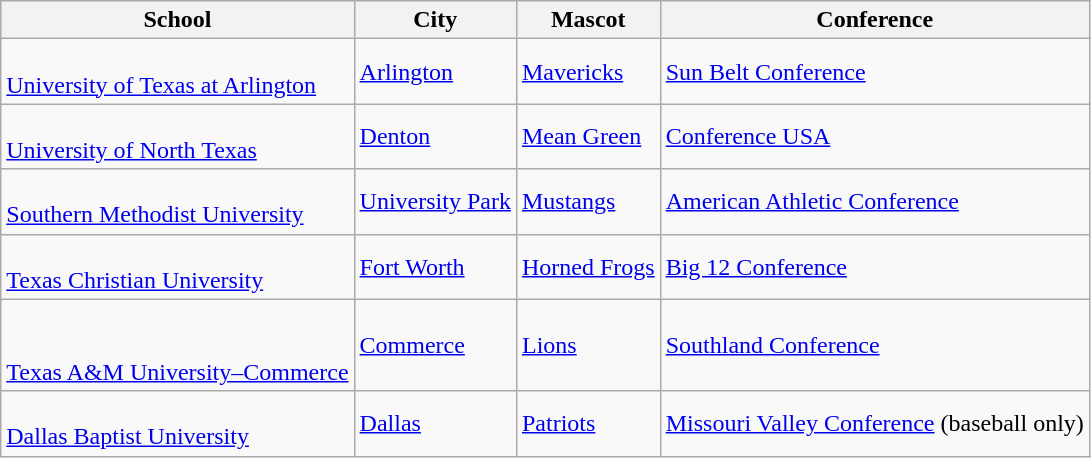<table class="wikitable">
<tr>
<th>School</th>
<th>City</th>
<th>Mascot</th>
<th>Conference</th>
</tr>
<tr>
<td> <br> <a href='#'>University of Texas at Arlington</a></td>
<td><a href='#'>Arlington</a></td>
<td><a href='#'>Mavericks</a></td>
<td><a href='#'>Sun Belt Conference</a></td>
</tr>
<tr>
<td> <br> <a href='#'>University of North Texas</a></td>
<td><a href='#'>Denton</a></td>
<td><a href='#'>Mean Green</a></td>
<td><a href='#'>Conference USA</a></td>
</tr>
<tr>
<td> <br> <a href='#'>Southern Methodist University</a></td>
<td><a href='#'>University Park</a></td>
<td><a href='#'>Mustangs</a></td>
<td><a href='#'>American Athletic Conference</a></td>
</tr>
<tr>
<td> <br> <a href='#'>Texas Christian University</a></td>
<td><a href='#'>Fort Worth</a></td>
<td><a href='#'>Horned Frogs</a></td>
<td><a href='#'>Big 12 Conference</a></td>
</tr>
<tr>
<td><br><br><a href='#'>Texas A&M University–Commerce</a></td>
<td><a href='#'>Commerce</a></td>
<td><a href='#'>Lions</a></td>
<td><a href='#'>Southland Conference</a></td>
</tr>
<tr>
<td> <br> <a href='#'>Dallas Baptist University</a></td>
<td><a href='#'>Dallas</a></td>
<td><a href='#'>Patriots</a></td>
<td><a href='#'>Missouri Valley Conference</a> (baseball only)</td>
</tr>
</table>
